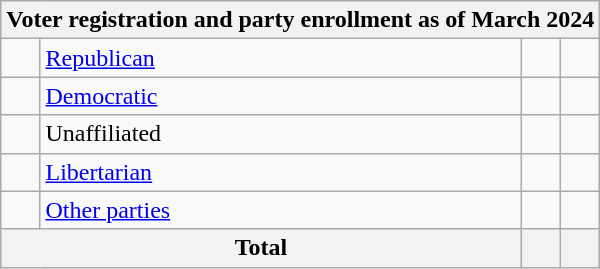<table class=wikitable>
<tr>
<th colspan = 6>Voter registration and party enrollment as of March 2024</th>
</tr>
<tr>
<td></td>
<td><a href='#'>Republican</a></td>
<td align = center></td>
<td align = center></td>
</tr>
<tr>
<td></td>
<td><a href='#'>Democratic</a></td>
<td align = center></td>
<td align = center></td>
</tr>
<tr>
<td></td>
<td>Unaffiliated</td>
<td align = center></td>
<td align = center></td>
</tr>
<tr>
<td></td>
<td><a href='#'>Libertarian</a></td>
<td align = center></td>
<td align = center></td>
</tr>
<tr>
<td></td>
<td><a href='#'>Other parties</a></td>
<td align = center></td>
<td align = center></td>
</tr>
<tr>
<th colspan = 2>Total</th>
<th align = center></th>
<th align = center></th>
</tr>
</table>
